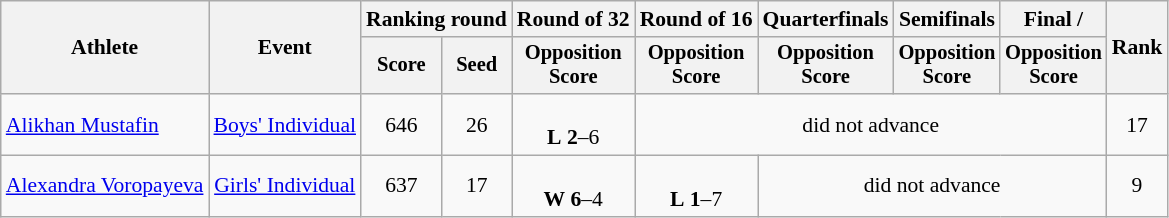<table class="wikitable" style="font-size:90%;">
<tr>
<th rowspan="2">Athlete</th>
<th rowspan="2">Event</th>
<th colspan="2">Ranking round</th>
<th>Round of 32</th>
<th>Round of 16</th>
<th>Quarterfinals</th>
<th>Semifinals</th>
<th>Final / </th>
<th rowspan=2>Rank</th>
</tr>
<tr style="font-size:95%">
<th>Score</th>
<th>Seed</th>
<th>Opposition<br>Score</th>
<th>Opposition<br>Score</th>
<th>Opposition<br>Score</th>
<th>Opposition<br>Score</th>
<th>Opposition<br>Score</th>
</tr>
<tr align=center>
<td align=left><a href='#'>Alikhan Mustafin</a></td>
<td><a href='#'>Boys' Individual</a></td>
<td>646</td>
<td>26</td>
<td><br><strong>L</strong> <strong>2</strong>–6</td>
<td colspan=4>did not advance</td>
<td>17</td>
</tr>
<tr align=center>
<td align=left><a href='#'>Alexandra Voropayeva</a></td>
<td><a href='#'>Girls' Individual</a></td>
<td>637</td>
<td>17</td>
<td><br><strong>W</strong> <strong>6</strong>–4</td>
<td><br><strong>L</strong> <strong>1</strong>–7</td>
<td colspan=3>did not advance</td>
<td>9</td>
</tr>
</table>
